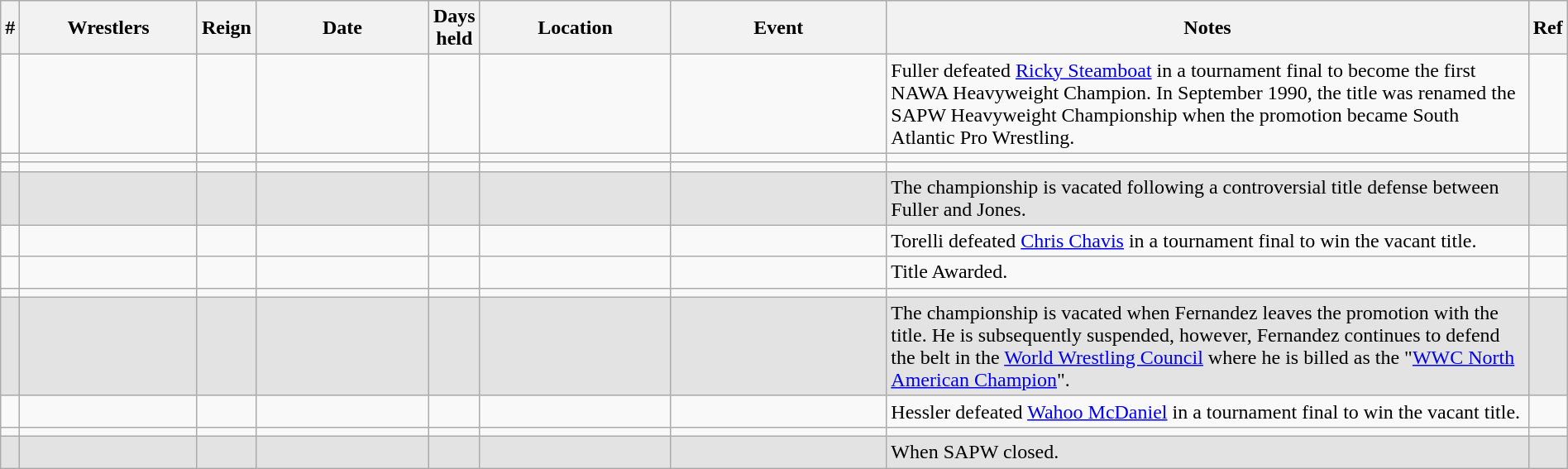<table class="wikitable sortable"  style="width:100%;">
<tr>
<th style="width:0;">#</th>
<th style="width:12%;">Wrestlers</th>
<th style="width:0;">Reign</th>
<th style="width:12%;">Date</th>
<th style="width:3%; ">Days held</th>
<th style="width:13%;">Location</th>
<th style="width:15%;">Event</th>
<th style="width:55%;" class="unsortable">Notes</th>
<th style="width:0;"   class="unsortable">Ref</th>
</tr>
<tr>
<td></td>
<td></td>
<td></td>
<td></td>
<td></td>
<td></td>
<td></td>
<td align="left">Fuller defeated <a href='#'>Ricky Steamboat</a> in a tournament final to become the first NAWA Heavyweight Champion. In September 1990, the title was renamed the SAPW Heavyweight Championship when the promotion became South Atlantic Pro Wrestling.</td>
<td align="left"></td>
</tr>
<tr>
<td></td>
<td></td>
<td></td>
<td></td>
<td></td>
<td></td>
<td></td>
<td align="left"></td>
<td align="left"></td>
</tr>
<tr>
<td></td>
<td></td>
<td></td>
<td></td>
<td></td>
<td></td>
<td></td>
<td align="left"></td>
<td align="left"></td>
</tr>
<tr style="background-color:#e3e3e3">
<td></td>
<td></td>
<td></td>
<td></td>
<td></td>
<td></td>
<td></td>
<td align="left">The championship is vacated following a controversial title defense between Fuller and Jones.</td>
<td align="left"></td>
</tr>
<tr>
<td></td>
<td></td>
<td></td>
<td></td>
<td></td>
<td></td>
<td></td>
<td align="left">Torelli defeated <a href='#'>Chris Chavis</a> in a tournament final to win the vacant title.</td>
<td align="left"></td>
</tr>
<tr>
<td></td>
<td></td>
<td></td>
<td></td>
<td></td>
<td></td>
<td></td>
<td align="left">Title Awarded.</td>
<td align="left"></td>
</tr>
<tr>
<td></td>
<td></td>
<td></td>
<td></td>
<td></td>
<td></td>
<td></td>
<td align="left"></td>
<td align="left"></td>
</tr>
<tr style="background-color:#e3e3e3">
<td></td>
<td></td>
<td></td>
<td></td>
<td></td>
<td></td>
<td></td>
<td align="left">The championship is vacated when Fernandez leaves the promotion with the title. He is subsequently suspended, however, Fernandez continues to defend the belt in the <a href='#'>World Wrestling Council</a> where he is billed as the "<a href='#'>WWC North American Champion</a>".</td>
<td align="left"></td>
</tr>
<tr>
<td></td>
<td></td>
<td></td>
<td></td>
<td></td>
<td></td>
<td></td>
<td align="left">Hessler defeated <a href='#'>Wahoo McDaniel</a> in a tournament final to win the vacant title.</td>
<td align="left"></td>
</tr>
<tr>
<td></td>
<td></td>
<td></td>
<td></td>
<td></td>
<td></td>
<td></td>
<td align="left"></td>
<td align="left"></td>
</tr>
<tr style="background-color:#e3e3e3">
<td></td>
<td></td>
<td></td>
<td></td>
<td></td>
<td></td>
<td></td>
<td align="left">When SAPW closed.</td>
<td align="left"></td>
</tr>
</table>
